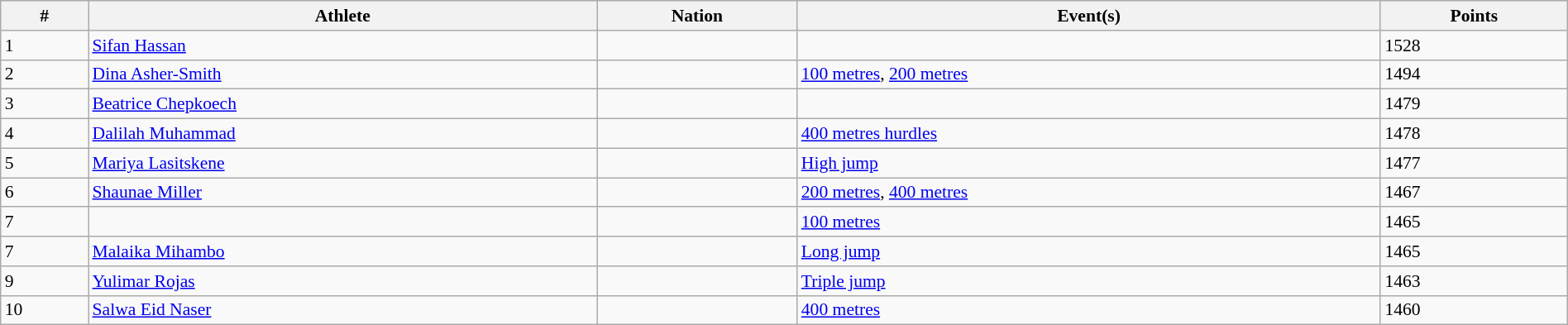<table class="wikitable" width=100% style="font-size:90%; text-align:left;">
<tr>
<th>#</th>
<th>Athlete</th>
<th>Nation</th>
<th>Event(s)</th>
<th>Points</th>
</tr>
<tr>
<td>1</td>
<td><a href='#'>Sifan Hassan</a></td>
<td></td>
<td></td>
<td>1528</td>
</tr>
<tr>
<td>2</td>
<td><a href='#'>Dina Asher-Smith</a></td>
<td></td>
<td><a href='#'>100 metres</a>, <a href='#'>200 metres</a></td>
<td>1494</td>
</tr>
<tr>
<td>3</td>
<td><a href='#'>Beatrice Chepkoech</a></td>
<td></td>
<td></td>
<td>1479</td>
</tr>
<tr>
<td>4</td>
<td><a href='#'>Dalilah Muhammad</a></td>
<td></td>
<td><a href='#'>400 metres hurdles</a></td>
<td>1478</td>
</tr>
<tr>
<td>5</td>
<td><a href='#'>Mariya Lasitskene</a></td>
<td></td>
<td><a href='#'>High jump</a></td>
<td>1477</td>
</tr>
<tr>
<td>6</td>
<td><a href='#'>Shaunae Miller</a></td>
<td></td>
<td><a href='#'>200 metres</a>, <a href='#'>400 metres</a></td>
<td>1467</td>
</tr>
<tr>
<td>7</td>
<td></td>
<td></td>
<td><a href='#'>100 metres</a></td>
<td>1465</td>
</tr>
<tr>
<td>7</td>
<td><a href='#'>Malaika Mihambo</a></td>
<td></td>
<td><a href='#'>Long jump</a></td>
<td>1465</td>
</tr>
<tr>
<td>9</td>
<td><a href='#'>Yulimar Rojas</a></td>
<td></td>
<td><a href='#'>Triple jump</a></td>
<td>1463</td>
</tr>
<tr>
<td>10</td>
<td><a href='#'>Salwa Eid Naser</a></td>
<td></td>
<td><a href='#'>400 metres</a></td>
<td>1460</td>
</tr>
</table>
